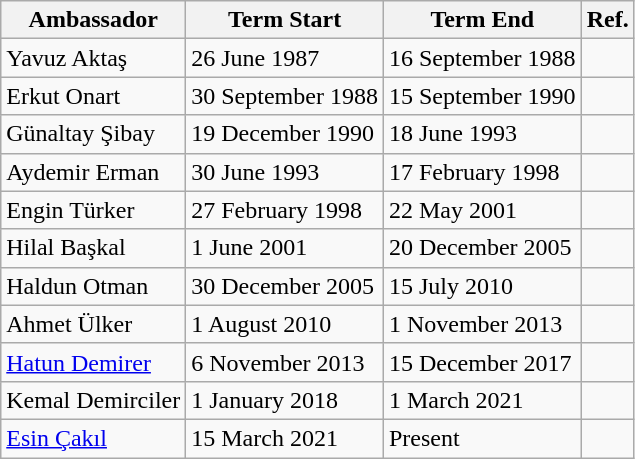<table class="wikitable">
<tr>
<th>Ambassador</th>
<th>Term Start</th>
<th>Term End</th>
<th>Ref.</th>
</tr>
<tr>
<td>Yavuz Aktaş</td>
<td>26 June 1987</td>
<td>16 September 1988</td>
<td></td>
</tr>
<tr>
<td>Erkut Onart</td>
<td>30 September 1988</td>
<td>15 September 1990</td>
<td></td>
</tr>
<tr>
<td>Günaltay Şibay</td>
<td>19 December 1990</td>
<td>18 June 1993</td>
<td></td>
</tr>
<tr>
<td>Aydemir Erman</td>
<td>30 June 1993</td>
<td>17 February 1998</td>
<td></td>
</tr>
<tr>
<td>Engin Türker</td>
<td>27 February 1998</td>
<td>22 May 2001</td>
<td></td>
</tr>
<tr>
<td>Hilal Başkal</td>
<td>1 June 2001</td>
<td>20 December 2005</td>
<td></td>
</tr>
<tr>
<td>Haldun Otman</td>
<td>30 December 2005</td>
<td>15 July 2010</td>
<td></td>
</tr>
<tr>
<td>Ahmet Ülker</td>
<td>1 August 2010</td>
<td>1 November 2013</td>
<td></td>
</tr>
<tr>
<td><a href='#'>Hatun Demirer</a></td>
<td>6 November 2013</td>
<td>15 December 2017</td>
<td></td>
</tr>
<tr>
<td>Kemal Demirciler</td>
<td>1 January 2018</td>
<td>1 March 2021</td>
<td></td>
</tr>
<tr>
<td><a href='#'>Esin Çakıl</a></td>
<td>15 March 2021</td>
<td>Present</td>
<td></td>
</tr>
</table>
